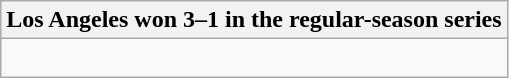<table class="wikitable collapsible collapsed">
<tr>
<th>Los Angeles won 3–1 in the regular-season series</th>
</tr>
<tr>
<td><br>


</td>
</tr>
</table>
